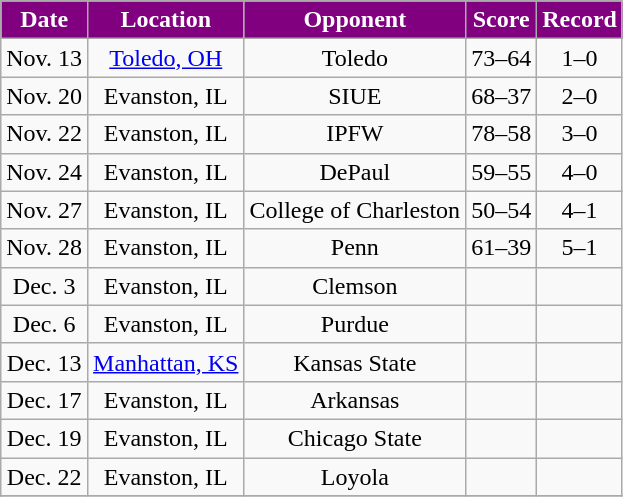<table class="wikitable" style="text-align:center">
<tr>
<th style=" background:purple;color:#FFFFFF;">Date</th>
<th style=" background:purple;color:#FFFFFF;">Location</th>
<th style=" background:purple;color:#FFFFFF;">Opponent</th>
<th style=" background:purple;color:#FFFFFF;">Score</th>
<th style=" background:purple;color:#FFFFFF;">Record</th>
</tr>
<tr>
<td>Nov. 13</td>
<td><a href='#'>Toledo, OH</a></td>
<td>Toledo</td>
<td>73–64</td>
<td>1–0</td>
</tr>
<tr>
<td>Nov. 20</td>
<td>Evanston, IL</td>
<td>SIUE</td>
<td>68–37</td>
<td>2–0</td>
</tr>
<tr>
<td>Nov. 22</td>
<td>Evanston, IL</td>
<td>IPFW</td>
<td>78–58</td>
<td>3–0</td>
</tr>
<tr>
<td>Nov. 24</td>
<td>Evanston, IL</td>
<td>DePaul</td>
<td>59–55</td>
<td>4–0</td>
</tr>
<tr>
<td>Nov. 27</td>
<td>Evanston, IL</td>
<td>College of Charleston</td>
<td>50–54</td>
<td>4–1</td>
</tr>
<tr>
<td>Nov. 28</td>
<td>Evanston, IL</td>
<td>Penn</td>
<td>61–39</td>
<td>5–1</td>
</tr>
<tr>
<td>Dec. 3</td>
<td>Evanston, IL</td>
<td>Clemson</td>
<td></td>
<td></td>
</tr>
<tr>
<td>Dec. 6</td>
<td>Evanston, IL</td>
<td>Purdue</td>
<td></td>
<td></td>
</tr>
<tr>
<td>Dec. 13</td>
<td><a href='#'>Manhattan, KS</a></td>
<td>Kansas State</td>
<td></td>
<td></td>
</tr>
<tr>
<td>Dec. 17</td>
<td>Evanston, IL</td>
<td>Arkansas</td>
<td></td>
<td></td>
</tr>
<tr>
<td>Dec. 19</td>
<td>Evanston, IL</td>
<td>Chicago State</td>
<td></td>
<td></td>
</tr>
<tr>
<td>Dec. 22</td>
<td>Evanston, IL</td>
<td>Loyola</td>
<td></td>
<td></td>
</tr>
<tr>
</tr>
</table>
